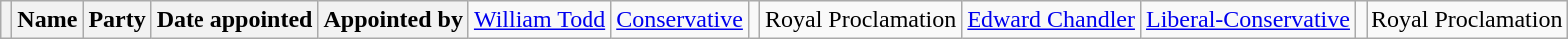<table class="sortable wikitable">
<tr>
<th align=left class="unsortable"></th>
<th>Name</th>
<th>Party</th>
<th>Date appointed</th>
<th>Appointed by<br></th>
<td><a href='#'>William Todd</a></td>
<td><a href='#'>Conservative</a></td>
<td></td>
<td>Royal Proclamation<br></td>
<td><a href='#'>Edward Chandler</a></td>
<td><a href='#'>Liberal-Conservative</a></td>
<td></td>
<td>Royal Proclamation</td>
</tr>
</table>
